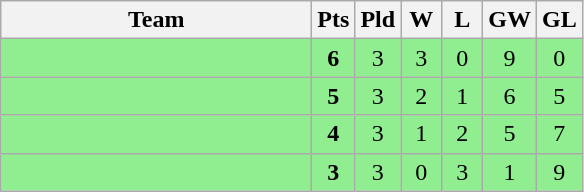<table class="wikitable" style="text-align:center">
<tr>
<th width=200>Team</th>
<th width=20>Pts</th>
<th width=20>Pld</th>
<th width=20>W</th>
<th width=20>L</th>
<th width=20>GW</th>
<th width=20>GL</th>
</tr>
<tr bgcolor=lightgreen>
<td style="text-align:left;"></td>
<td><strong>6</strong></td>
<td>3</td>
<td>3</td>
<td>0</td>
<td>9</td>
<td>0</td>
</tr>
<tr bgcolor=lightgreen>
<td style="text-align:left;"></td>
<td><strong>5</strong></td>
<td>3</td>
<td>2</td>
<td>1</td>
<td>6</td>
<td>5</td>
</tr>
<tr bgcolor=lightgreen>
<td style="text-align:left;"></td>
<td><strong>4</strong></td>
<td>3</td>
<td>1</td>
<td>2</td>
<td>5</td>
<td>7</td>
</tr>
<tr bgcolor=lightgreen>
<td style="text-align:left;"></td>
<td><strong>3</strong></td>
<td>3</td>
<td>0</td>
<td>3</td>
<td>1</td>
<td>9</td>
</tr>
</table>
